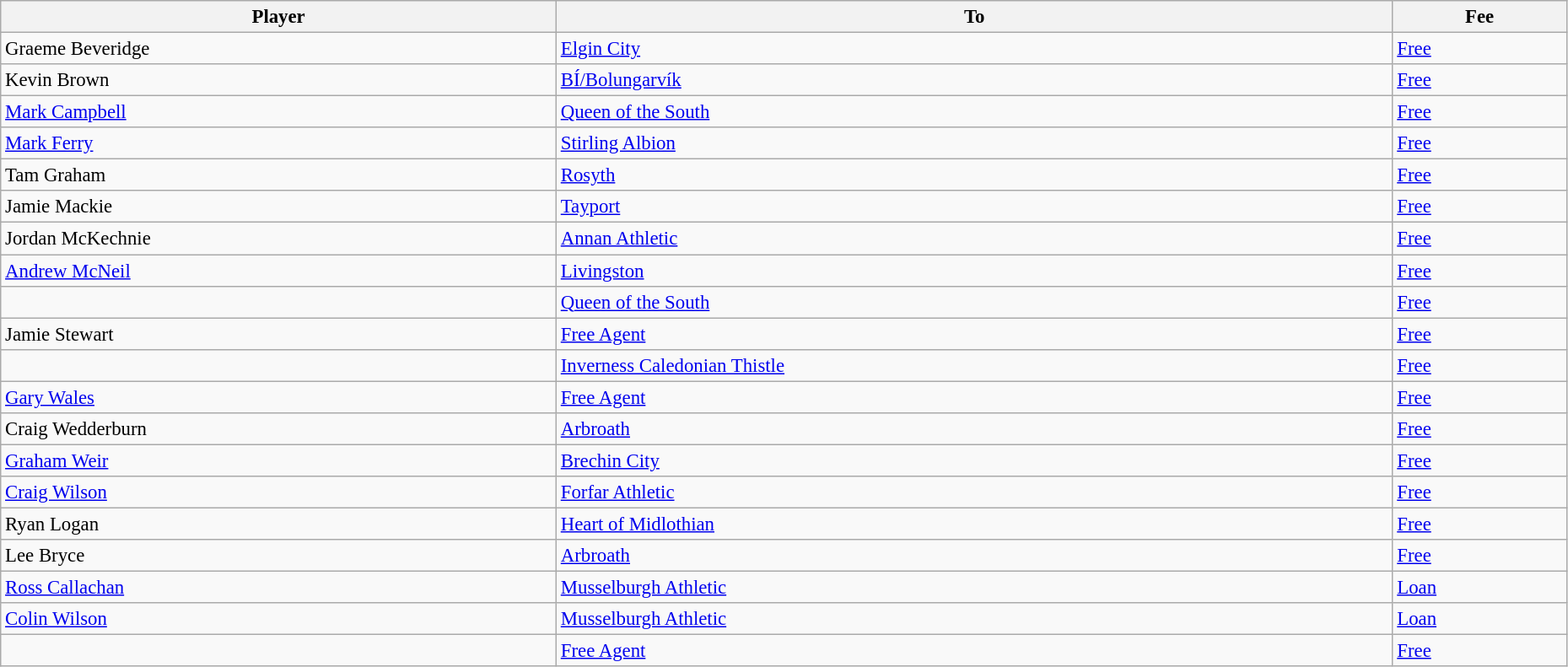<table class="wikitable" style="text-align:center; font-size:95%;width:98%; text-align:left">
<tr>
<th>Player</th>
<th>To</th>
<th>Fee</th>
</tr>
<tr>
<td> Graeme Beveridge</td>
<td> <a href='#'>Elgin City</a></td>
<td><a href='#'>Free</a></td>
</tr>
<tr>
<td> Kevin Brown</td>
<td> <a href='#'>BÍ/Bolungarvík</a></td>
<td><a href='#'>Free</a></td>
</tr>
<tr>
<td> <a href='#'>Mark Campbell</a></td>
<td> <a href='#'>Queen of the South</a></td>
<td><a href='#'>Free</a></td>
</tr>
<tr>
<td> <a href='#'>Mark Ferry</a></td>
<td> <a href='#'>Stirling Albion</a></td>
<td><a href='#'>Free</a></td>
</tr>
<tr>
<td> Tam Graham</td>
<td> <a href='#'>Rosyth</a></td>
<td><a href='#'>Free</a></td>
</tr>
<tr>
<td> Jamie Mackie</td>
<td> <a href='#'>Tayport</a></td>
<td><a href='#'>Free</a></td>
</tr>
<tr>
<td> Jordan McKechnie</td>
<td> <a href='#'>Annan Athletic</a></td>
<td><a href='#'>Free</a></td>
</tr>
<tr>
<td> <a href='#'>Andrew McNeil</a></td>
<td> <a href='#'>Livingston</a></td>
<td><a href='#'>Free</a></td>
</tr>
<tr>
<td> </td>
<td> <a href='#'>Queen of the South</a></td>
<td><a href='#'>Free</a></td>
</tr>
<tr>
<td> Jamie Stewart</td>
<td><a href='#'>Free Agent</a></td>
<td><a href='#'>Free</a></td>
</tr>
<tr>
<td> </td>
<td> <a href='#'>Inverness Caledonian Thistle</a></td>
<td><a href='#'>Free</a></td>
</tr>
<tr>
<td> <a href='#'>Gary Wales</a></td>
<td><a href='#'>Free Agent</a></td>
<td><a href='#'>Free</a></td>
</tr>
<tr>
<td> Craig Wedderburn</td>
<td> <a href='#'>Arbroath</a></td>
<td><a href='#'>Free</a></td>
</tr>
<tr>
<td> <a href='#'>Graham Weir</a></td>
<td> <a href='#'>Brechin City</a></td>
<td><a href='#'>Free</a></td>
</tr>
<tr>
<td> <a href='#'>Craig Wilson</a></td>
<td> <a href='#'>Forfar Athletic</a></td>
<td><a href='#'>Free</a></td>
</tr>
<tr>
<td> Ryan Logan</td>
<td> <a href='#'>Heart of Midlothian</a></td>
<td><a href='#'>Free</a></td>
</tr>
<tr>
<td> Lee Bryce</td>
<td> <a href='#'>Arbroath</a></td>
<td><a href='#'>Free</a></td>
</tr>
<tr>
<td> <a href='#'>Ross Callachan</a></td>
<td> <a href='#'>Musselburgh Athletic</a></td>
<td><a href='#'>Loan</a></td>
</tr>
<tr>
<td> <a href='#'>Colin Wilson</a></td>
<td> <a href='#'>Musselburgh Athletic</a></td>
<td><a href='#'>Loan</a></td>
</tr>
<tr>
<td> </td>
<td><a href='#'>Free Agent</a></td>
<td><a href='#'>Free</a></td>
</tr>
</table>
